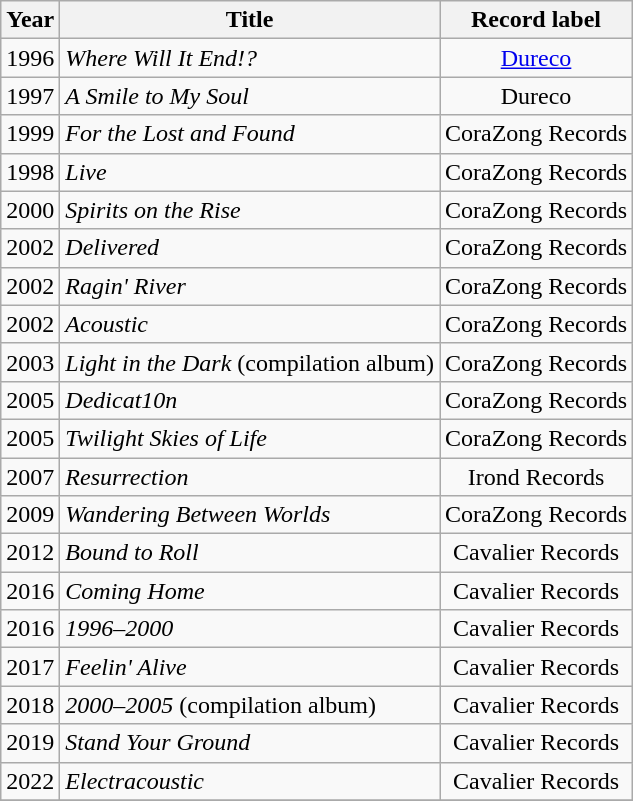<table class="wikitable sortable">
<tr>
<th>Year</th>
<th>Title</th>
<th>Record label</th>
</tr>
<tr>
<td>1996</td>
<td><em>Where Will It End!?</em></td>
<td style="text-align:center;"><a href='#'>Dureco</a></td>
</tr>
<tr>
<td>1997</td>
<td><em>A Smile to My Soul</em></td>
<td style="text-align:center;">Dureco</td>
</tr>
<tr>
<td>1999</td>
<td><em>For the Lost and Found</em></td>
<td style="text-align:center;">CoraZong Records</td>
</tr>
<tr>
<td>1998</td>
<td><em>Live</em></td>
<td style="text-align:center;">CoraZong Records</td>
</tr>
<tr>
<td>2000</td>
<td><em>Spirits on the Rise</em></td>
<td style="text-align:center;">CoraZong Records</td>
</tr>
<tr>
<td>2002</td>
<td><em>Delivered</em></td>
<td style="text-align:center;">CoraZong Records</td>
</tr>
<tr>
<td>2002</td>
<td><em>Ragin' River</em></td>
<td style="text-align:center;">CoraZong Records</td>
</tr>
<tr>
<td>2002</td>
<td><em>Acoustic</em></td>
<td style="text-align:center;">CoraZong Records</td>
</tr>
<tr>
<td>2003</td>
<td><em>Light in the Dark</em> (compilation album)</td>
<td style="text-align:center;">CoraZong Records</td>
</tr>
<tr>
<td>2005</td>
<td><em>Dedicat10n</em></td>
<td style="text-align:center;">CoraZong Records</td>
</tr>
<tr>
<td>2005</td>
<td><em>Twilight Skies of Life</em></td>
<td style="text-align:center;">CoraZong Records</td>
</tr>
<tr>
<td>2007</td>
<td><em>Resurrection</em></td>
<td style="text-align:center;">Irond Records</td>
</tr>
<tr>
<td>2009</td>
<td><em>Wandering Between Worlds</em></td>
<td style="text-align:center;">CoraZong Records</td>
</tr>
<tr>
<td>2012</td>
<td><em>Bound to Roll</em></td>
<td style="text-align:center;">Cavalier Records</td>
</tr>
<tr>
<td>2016</td>
<td><em>Coming Home</em></td>
<td style="text-align:center;">Cavalier Records</td>
</tr>
<tr>
<td>2016</td>
<td><em>1996–2000</em></td>
<td style="text-align:center;">Cavalier Records</td>
</tr>
<tr>
<td>2017</td>
<td><em>Feelin' Alive</em></td>
<td style="text-align:center;">Cavalier Records</td>
</tr>
<tr>
<td>2018</td>
<td><em>2000–2005</em> (compilation album)</td>
<td style="text-align:center;">Cavalier Records</td>
</tr>
<tr>
<td>2019</td>
<td><em>Stand Your Ground</em></td>
<td style="text-align:center;">Cavalier Records</td>
</tr>
<tr>
<td>2022</td>
<td><em>Electracoustic</em></td>
<td style="text-align:center;">Cavalier Records</td>
</tr>
<tr>
</tr>
</table>
